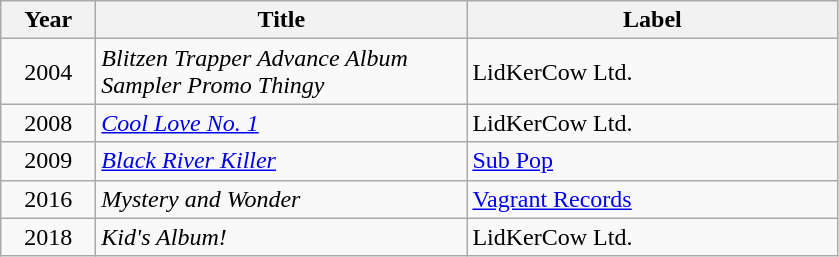<table class="wikitable">
<tr>
<th style="width:3.5em;">Year</th>
<th style="width:15em;">Title</th>
<th style="width:15em;">Label</th>
</tr>
<tr>
<td style="text-align:center;">2004</td>
<td><em>Blitzen Trapper Advance Album Sampler Promo Thingy</em></td>
<td>LidKerCow Ltd.</td>
</tr>
<tr>
<td style="text-align:center;">2008</td>
<td><em><a href='#'>Cool Love No. 1</a></em></td>
<td>LidKerCow Ltd.</td>
</tr>
<tr>
<td style="text-align:center;">2009</td>
<td><em><a href='#'>Black River Killer</a></em></td>
<td><a href='#'>Sub Pop</a></td>
</tr>
<tr>
<td style="text-align:center;">2016</td>
<td><em>Mystery and Wonder</em></td>
<td><a href='#'>Vagrant Records</a></td>
</tr>
<tr>
<td style="text-align:center;">2018</td>
<td><em>Kid's Album!</em></td>
<td>LidKerCow Ltd.</td>
</tr>
</table>
